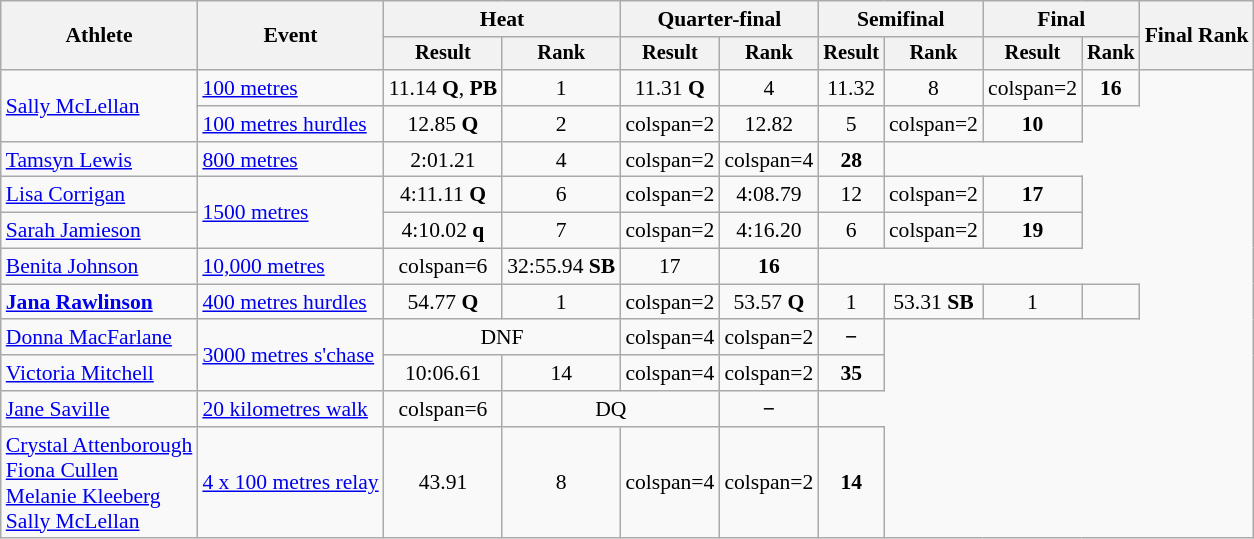<table class="wikitable" style="font-size:90%">
<tr>
<th rowspan="2">Athlete</th>
<th rowspan="2">Event</th>
<th colspan="2">Heat</th>
<th colspan="2">Quarter-final</th>
<th colspan="2">Semifinal</th>
<th colspan="2">Final</th>
<th colspan="2" rowspan="2">Final Rank</th>
</tr>
<tr style="font-size:95%">
<th>Result</th>
<th>Rank</th>
<th>Result</th>
<th>Rank</th>
<th>Result</th>
<th>Rank</th>
<th>Result</th>
<th>Rank</th>
</tr>
<tr align=center>
<td rowspan="2" align=left><a href='#'>Sally McLellan</a></td>
<td align=left><a href='#'>100 metres</a></td>
<td>11.14 <strong>Q</strong>, <strong>PB</strong></td>
<td>1</td>
<td>11.31 <strong>Q</strong></td>
<td>4</td>
<td>11.32</td>
<td>8</td>
<td>colspan=2 </td>
<td><strong>16</strong></td>
</tr>
<tr align=center>
<td align=left><a href='#'>100 metres hurdles</a></td>
<td>12.85 <strong>Q</strong></td>
<td>2</td>
<td>colspan=2 </td>
<td>12.82</td>
<td>5</td>
<td>colspan=2 </td>
<td><strong>10</strong></td>
</tr>
<tr align=center>
<td align=left><a href='#'>Tamsyn Lewis</a></td>
<td align=left><a href='#'>800 metres</a></td>
<td>2:01.21</td>
<td>4</td>
<td>colspan=2 </td>
<td>colspan=4 </td>
<td><strong>28</strong></td>
</tr>
<tr align=center>
<td align=left><a href='#'>Lisa Corrigan</a></td>
<td rowspan="2" align=left><a href='#'>1500 metres</a></td>
<td>4:11.11 <strong>Q</strong></td>
<td>6</td>
<td>colspan=2 </td>
<td>4:08.79</td>
<td>12</td>
<td>colspan=2 </td>
<td><strong>17</strong></td>
</tr>
<tr align=center>
<td align=left><a href='#'>Sarah Jamieson</a></td>
<td>4:10.02 <strong>q</strong></td>
<td>7</td>
<td>colspan=2 </td>
<td>4:16.20</td>
<td>6</td>
<td>colspan=2 </td>
<td><strong>19</strong></td>
</tr>
<tr align=center>
<td align=left><a href='#'>Benita Johnson</a></td>
<td align=left><a href='#'>10,000 metres</a></td>
<td>colspan=6 </td>
<td>32:55.94 <strong>SB</strong></td>
<td>17</td>
<td><strong>16</strong></td>
</tr>
<tr align=center>
<td align=left><strong><a href='#'>Jana Rawlinson</a></strong></td>
<td align=left><a href='#'>400 metres hurdles</a></td>
<td>54.77 <strong>Q</strong></td>
<td>1</td>
<td>colspan=2 </td>
<td>53.57 <strong>Q</strong></td>
<td>1</td>
<td>53.31 <strong>SB</strong></td>
<td>1</td>
<td></td>
</tr>
<tr align=center>
<td align=left><a href='#'>Donna MacFarlane</a></td>
<td rowspan="2" align=left><a href='#'>3000 metres s'chase</a></td>
<td colspan="2">DNF</td>
<td>colspan=4 </td>
<td>colspan=2 </td>
<td><strong>−</strong></td>
</tr>
<tr align=center>
<td align=left><a href='#'>Victoria Mitchell</a></td>
<td>10:06.61</td>
<td>14</td>
<td>colspan=4 </td>
<td>colspan=2 </td>
<td><strong>35</strong></td>
</tr>
<tr align=center>
<td align=left><a href='#'>Jane Saville</a></td>
<td align=left><a href='#'>20 kilometres walk</a></td>
<td>colspan=6 </td>
<td colspan=2>DQ</td>
<td><strong>−</strong></td>
</tr>
<tr align=center>
<td align=left><a href='#'>Crystal Attenborough</a><br><a href='#'>Fiona Cullen</a><br><a href='#'>Melanie Kleeberg</a><br><a href='#'>Sally McLellan</a></td>
<td align=left><a href='#'>4 x 100 metres relay</a></td>
<td>43.91</td>
<td>8</td>
<td>colspan=4 </td>
<td>colspan=2 </td>
<td><strong>14</strong></td>
</tr>
</table>
